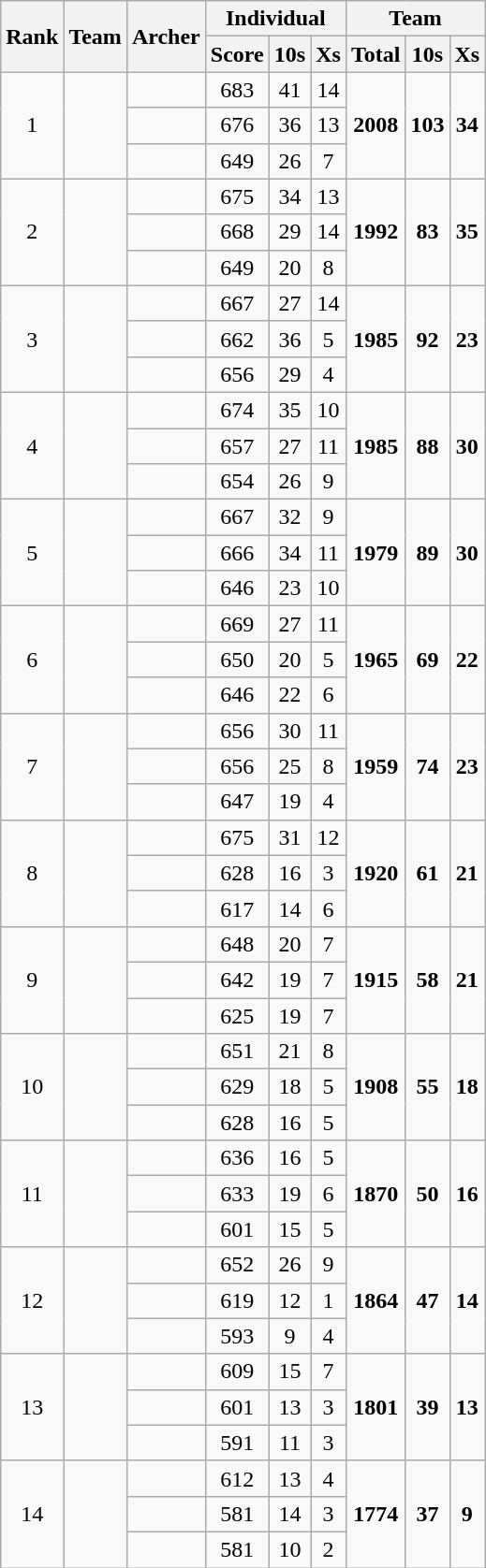<table class="wikitable sortable" style="font-size:100%; text-align:center;">
<tr>
<th rowspan="2">Rank</th>
<th rowspan="2">Team</th>
<th rowspan="2">Archer</th>
<th colspan="3">Individual</th>
<th colspan="3">Team</th>
</tr>
<tr>
<th>Score</th>
<th>10s</th>
<th>Xs</th>
<th>Total</th>
<th>10s</th>
<th>Xs</th>
</tr>
<tr>
<td rowspan="3">1</td>
<td align="left" rowspan="3"></td>
<td align="left"></td>
<td>683</td>
<td>41</td>
<td>14</td>
<td rowspan="3"><strong>2008</strong></td>
<td rowspan="3"><strong>103</strong></td>
<td rowspan="3"><strong>34</strong></td>
</tr>
<tr>
<td align="left"></td>
<td>676</td>
<td>36</td>
<td>13</td>
</tr>
<tr>
<td align="left"></td>
<td>649</td>
<td>26</td>
<td>7</td>
</tr>
<tr>
<td rowspan="3">2</td>
<td align="left" rowspan="3"></td>
<td align="left"></td>
<td>675</td>
<td>34</td>
<td>13</td>
<td rowspan="3"><strong>1992</strong></td>
<td rowspan="3"><strong>83</strong></td>
<td rowspan="3"><strong>35</strong></td>
</tr>
<tr>
<td align="left"></td>
<td>668</td>
<td>29</td>
<td>14</td>
</tr>
<tr>
<td align="left"></td>
<td>649</td>
<td>20</td>
<td>8</td>
</tr>
<tr>
<td rowspan="3">3</td>
<td align="left" rowspan="3"></td>
<td align="left"></td>
<td>667</td>
<td>27</td>
<td>14</td>
<td rowspan="3"><strong>1985</strong></td>
<td rowspan="3"><strong>92</strong></td>
<td rowspan="3"><strong>23</strong></td>
</tr>
<tr>
<td align="left"></td>
<td>662</td>
<td>36</td>
<td>5</td>
</tr>
<tr>
<td align="left"></td>
<td>656</td>
<td>29</td>
<td>4</td>
</tr>
<tr>
<td rowspan="3">4</td>
<td align="left" rowspan="3"></td>
<td align="left"></td>
<td>674</td>
<td>35</td>
<td>10</td>
<td rowspan="3"><strong>1985</strong></td>
<td rowspan="3"><strong>88</strong></td>
<td rowspan="3"><strong>30</strong></td>
</tr>
<tr>
<td align="left"></td>
<td>657</td>
<td>27</td>
<td>11</td>
</tr>
<tr>
<td align="left"></td>
<td>654</td>
<td>26</td>
<td>9</td>
</tr>
<tr>
<td rowspan="3">5</td>
<td align="left" rowspan="3"></td>
<td align="left"></td>
<td>667</td>
<td>32</td>
<td>9</td>
<td rowspan="3"><strong>1979</strong></td>
<td rowspan="3"><strong>89</strong></td>
<td rowspan="3"><strong>30</strong></td>
</tr>
<tr>
<td align="left"></td>
<td>666</td>
<td>34</td>
<td>11</td>
</tr>
<tr>
<td align="left"></td>
<td>646</td>
<td>23</td>
<td>10</td>
</tr>
<tr>
<td rowspan="3">6</td>
<td align="left" rowspan="3"></td>
<td align="left"></td>
<td>669</td>
<td>27</td>
<td>11</td>
<td rowspan="3"><strong>1965</strong></td>
<td rowspan="3"><strong>69</strong></td>
<td rowspan="3"><strong>22</strong></td>
</tr>
<tr>
<td align="left"></td>
<td>650</td>
<td>20</td>
<td>5</td>
</tr>
<tr>
<td align="left"></td>
<td>646</td>
<td>22</td>
<td>6</td>
</tr>
<tr>
<td rowspan="3">7</td>
<td align="left" rowspan="3"></td>
<td align="left"></td>
<td>656</td>
<td>30</td>
<td>11</td>
<td rowspan="3"><strong>1959</strong></td>
<td rowspan="3"><strong>74</strong></td>
<td rowspan="3"><strong>23</strong></td>
</tr>
<tr>
<td align="left"></td>
<td>656</td>
<td>25</td>
<td>8</td>
</tr>
<tr>
<td align="left"></td>
<td>647</td>
<td>19</td>
<td>4</td>
</tr>
<tr>
<td rowspan="3">8</td>
<td align="left" rowspan="3"></td>
<td align="left"></td>
<td>675</td>
<td>31</td>
<td>12</td>
<td rowspan="3"><strong>1920</strong></td>
<td rowspan="3"><strong>61</strong></td>
<td rowspan="3"><strong>21</strong></td>
</tr>
<tr>
<td align="left"></td>
<td>628</td>
<td>16</td>
<td>3</td>
</tr>
<tr>
<td align="left"></td>
<td>617</td>
<td>14</td>
<td>6</td>
</tr>
<tr>
<td rowspan="3">9</td>
<td align="left" rowspan="3"></td>
<td align="left"></td>
<td>648</td>
<td>20</td>
<td>7</td>
<td rowspan="3"><strong>1915</strong></td>
<td rowspan="3"><strong>58</strong></td>
<td rowspan="3"><strong>21</strong></td>
</tr>
<tr>
<td align="left"></td>
<td>642</td>
<td>19</td>
<td>7</td>
</tr>
<tr>
<td align="left"></td>
<td>625</td>
<td>19</td>
<td>7</td>
</tr>
<tr>
<td rowspan="3">10</td>
<td align="left" rowspan="3"></td>
<td align="left"></td>
<td>651</td>
<td>21</td>
<td>8</td>
<td rowspan="3"><strong>1908</strong></td>
<td rowspan="3"><strong>55</strong></td>
<td rowspan="3"><strong>18</strong></td>
</tr>
<tr>
<td align="left"></td>
<td>629</td>
<td>18</td>
<td>5</td>
</tr>
<tr>
<td align="left"></td>
<td>628</td>
<td>16</td>
<td>5</td>
</tr>
<tr>
<td rowspan="3">11</td>
<td align="left" rowspan="3"></td>
<td align="left"></td>
<td>636</td>
<td>16</td>
<td>5</td>
<td rowspan="3"><strong>1870</strong></td>
<td rowspan="3"><strong>50</strong></td>
<td rowspan="3"><strong>16</strong></td>
</tr>
<tr>
<td align="left"></td>
<td>633</td>
<td>19</td>
<td>6</td>
</tr>
<tr>
<td align="left"></td>
<td>601</td>
<td>15</td>
<td>5</td>
</tr>
<tr>
<td rowspan="3">12</td>
<td align="left" rowspan="3"></td>
<td align="left"></td>
<td>652</td>
<td>26</td>
<td>9</td>
<td rowspan="3"><strong>1864</strong></td>
<td rowspan="3"><strong>47</strong></td>
<td rowspan="3"><strong>14</strong></td>
</tr>
<tr>
<td align="left"></td>
<td>619</td>
<td>12</td>
<td>1</td>
</tr>
<tr>
<td align="left"></td>
<td>593</td>
<td>9</td>
<td>4</td>
</tr>
<tr>
<td rowspan="3">13</td>
<td align="left" rowspan="3"></td>
<td align="left"></td>
<td>609</td>
<td>15</td>
<td>7</td>
<td rowspan="3"><strong>1801</strong></td>
<td rowspan="3"><strong>39</strong></td>
<td rowspan="3"><strong>13</strong></td>
</tr>
<tr>
<td align="left"></td>
<td>601</td>
<td>13</td>
<td>3</td>
</tr>
<tr>
<td align="left"></td>
<td>591</td>
<td>11</td>
<td>3</td>
</tr>
<tr>
<td rowspan="3">14</td>
<td align="left" rowspan="3"></td>
<td align="left"></td>
<td>612</td>
<td>13</td>
<td>4</td>
<td rowspan="3"><strong>1774</strong></td>
<td rowspan="3"><strong>37</strong></td>
<td rowspan="3"><strong>9</strong></td>
</tr>
<tr>
<td align="left"></td>
<td>581</td>
<td>14</td>
<td>3</td>
</tr>
<tr>
<td align="left"></td>
<td>581</td>
<td>10</td>
<td>2</td>
</tr>
</table>
